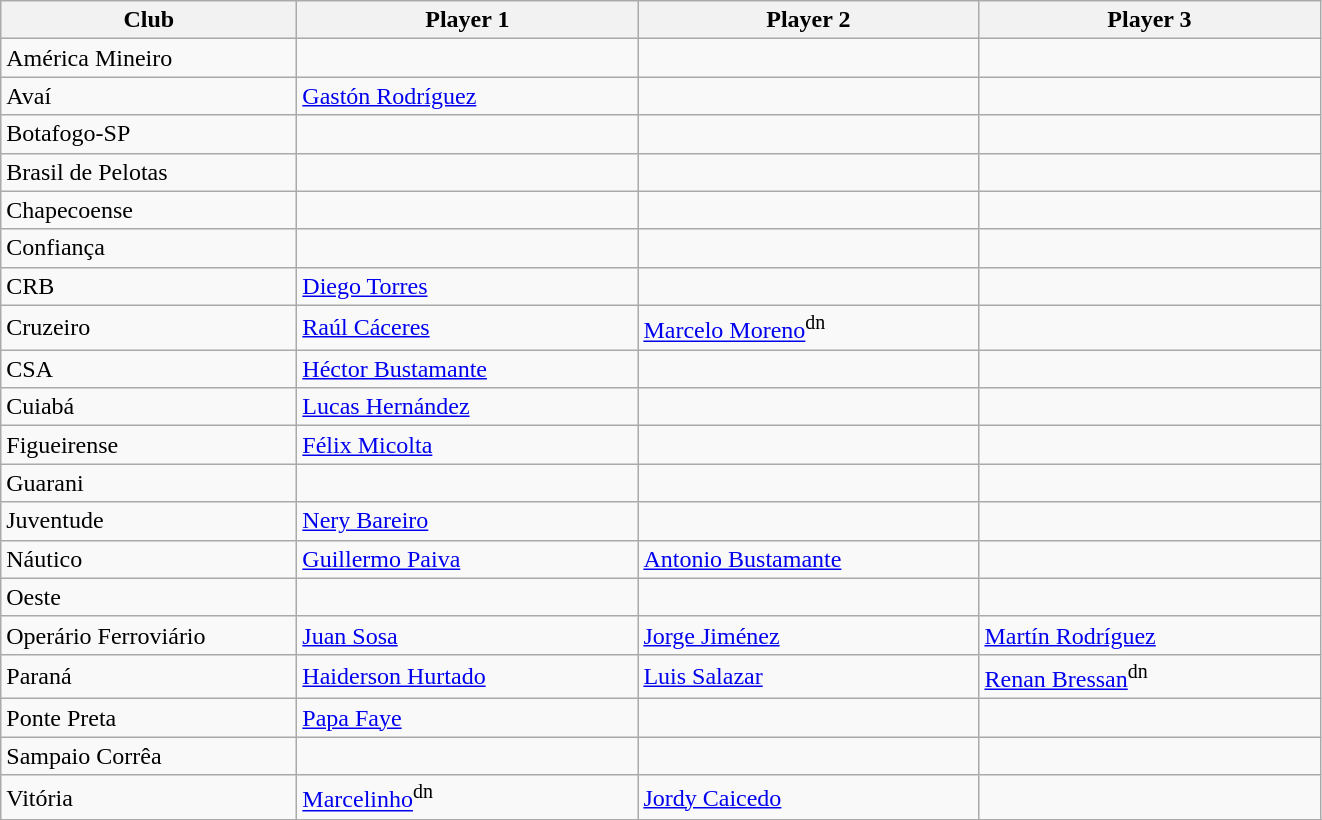<table class="wikitable sortable">
<tr>
<th style="width:190px;">Club</th>
<th style="width:220px;">Player 1</th>
<th style="width:220px;">Player 2</th>
<th style="width:220px;">Player 3</th>
</tr>
<tr>
<td>América Mineiro</td>
<td></td>
<td></td>
<td></td>
</tr>
<tr>
<td>Avaí</td>
<td> <a href='#'>Gastón Rodríguez</a></td>
<td></td>
<td></td>
</tr>
<tr>
<td>Botafogo-SP</td>
<td></td>
<td></td>
<td></td>
</tr>
<tr>
<td>Brasil de Pelotas</td>
<td></td>
<td></td>
<td></td>
</tr>
<tr>
<td>Chapecoense</td>
<td></td>
<td></td>
<td></td>
</tr>
<tr>
<td>Confiança</td>
<td></td>
<td></td>
<td></td>
</tr>
<tr>
<td>CRB</td>
<td> <a href='#'>Diego Torres</a></td>
<td></td>
<td></td>
</tr>
<tr>
<td>Cruzeiro</td>
<td> <a href='#'>Raúl Cáceres</a></td>
<td> <a href='#'>Marcelo Moreno</a><sup>dn</sup></td>
<td></td>
</tr>
<tr>
<td>CSA</td>
<td> <a href='#'>Héctor Bustamante</a></td>
<td></td>
<td></td>
</tr>
<tr>
<td>Cuiabá</td>
<td> <a href='#'>Lucas Hernández</a></td>
<td></td>
<td></td>
</tr>
<tr>
<td>Figueirense</td>
<td> <a href='#'>Félix Micolta</a></td>
<td></td>
<td></td>
</tr>
<tr>
<td>Guarani</td>
<td></td>
<td></td>
<td></td>
</tr>
<tr>
<td>Juventude</td>
<td> <a href='#'>Nery Bareiro</a></td>
<td></td>
<td></td>
</tr>
<tr>
<td>Náutico</td>
<td> <a href='#'>Guillermo Paiva</a></td>
<td> <a href='#'>Antonio Bustamante</a></td>
<td></td>
</tr>
<tr>
<td>Oeste</td>
<td></td>
<td></td>
<td></td>
</tr>
<tr>
<td>Operário Ferroviário</td>
<td> <a href='#'>Juan Sosa</a></td>
<td> <a href='#'>Jorge Jiménez</a></td>
<td> <a href='#'>Martín Rodríguez</a></td>
</tr>
<tr>
<td>Paraná</td>
<td> <a href='#'>Haiderson Hurtado</a></td>
<td> <a href='#'>Luis Salazar</a></td>
<td> <a href='#'>Renan Bressan</a><sup>dn</sup></td>
</tr>
<tr>
<td>Ponte Preta</td>
<td> <a href='#'>Papa Faye</a></td>
<td></td>
<td></td>
</tr>
<tr>
<td>Sampaio Corrêa</td>
<td></td>
<td></td>
<td></td>
</tr>
<tr>
<td>Vitória</td>
<td> <a href='#'>Marcelinho</a><sup>dn</sup></td>
<td> <a href='#'>Jordy Caicedo</a></td>
<td></td>
</tr>
<tr>
</tr>
</table>
